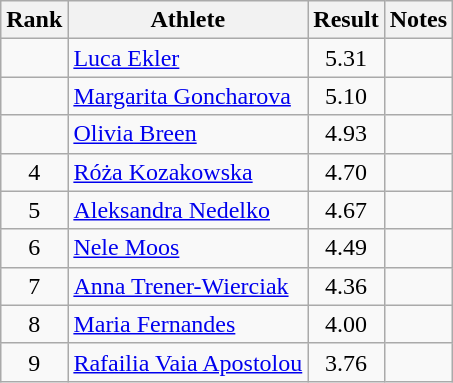<table class="wikitable sortable" style="text-align:center">
<tr>
<th>Rank</th>
<th>Athlete</th>
<th>Result</th>
<th>Notes</th>
</tr>
<tr>
<td></td>
<td style="text-align:left"><a href='#'>Luca Ekler</a><br></td>
<td>5.31</td>
<td></td>
</tr>
<tr>
<td></td>
<td style="text-align:left"><a href='#'>Margarita Goncharova</a><br></td>
<td>5.10</td>
<td></td>
</tr>
<tr>
<td></td>
<td style="text-align:left"><a href='#'>Olivia Breen</a><br></td>
<td>4.93</td>
<td></td>
</tr>
<tr>
<td>4</td>
<td style="text-align:left"><a href='#'>Róża Kozakowska</a><br></td>
<td>4.70</td>
<td></td>
</tr>
<tr>
<td>5</td>
<td style="text-align:left"><a href='#'>Aleksandra Nedelko</a><br></td>
<td>4.67</td>
<td></td>
</tr>
<tr>
<td>6</td>
<td style="text-align:left"><a href='#'>Nele Moos</a><br></td>
<td>4.49</td>
<td></td>
</tr>
<tr>
<td>7</td>
<td style="text-align:left"><a href='#'>Anna Trener-Wierciak</a><br></td>
<td>4.36</td>
<td></td>
</tr>
<tr>
<td>8</td>
<td style="text-align:left"><a href='#'>Maria Fernandes</a><br></td>
<td>4.00</td>
<td></td>
</tr>
<tr>
<td>9</td>
<td style="text-align:left"><a href='#'>Rafailia Vaia Apostolou</a><br></td>
<td>3.76</td>
<td></td>
</tr>
</table>
